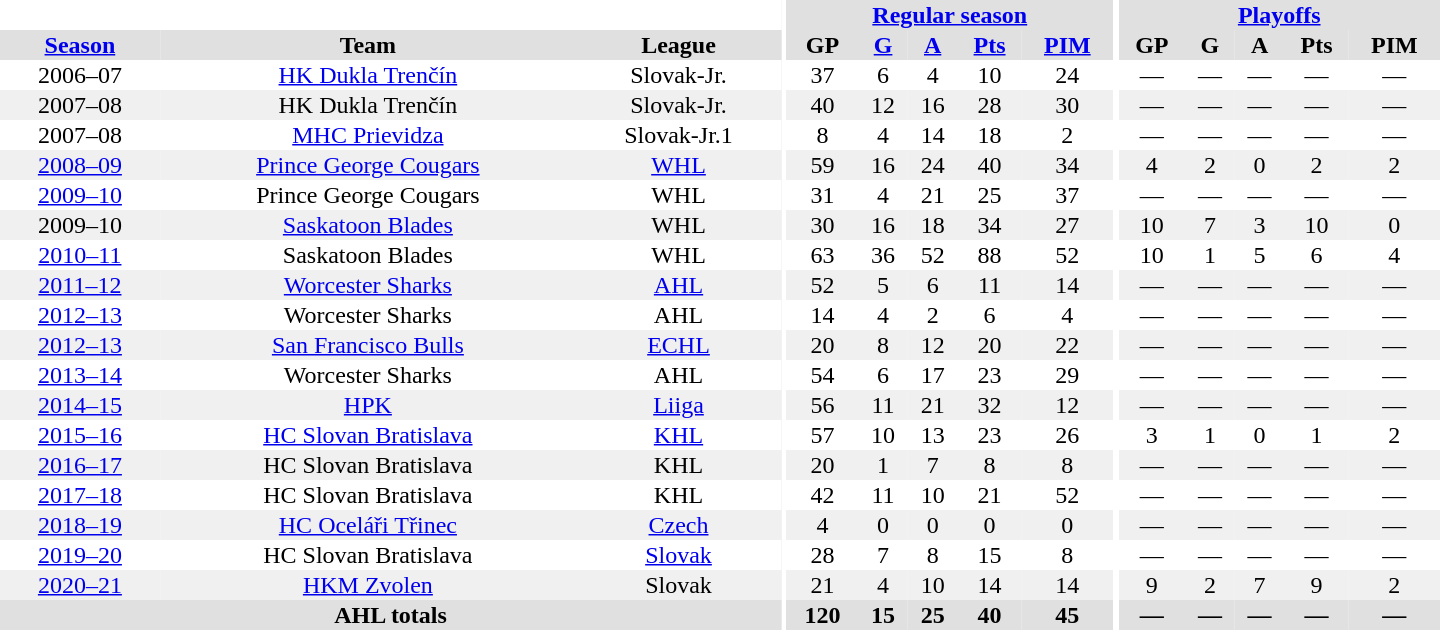<table border="0" cellpadding="1" cellspacing="0" style="text-align:center; width:60em">
<tr bgcolor="#e0e0e0">
<th colspan="3" bgcolor="#ffffff"></th>
<th rowspan="99" bgcolor="#ffffff"></th>
<th colspan="5"><a href='#'>Regular season</a></th>
<th rowspan="99" bgcolor="#ffffff"></th>
<th colspan="5"><a href='#'>Playoffs</a></th>
</tr>
<tr bgcolor="#e0e0e0">
<th><a href='#'>Season</a></th>
<th>Team</th>
<th>League</th>
<th>GP</th>
<th><a href='#'>G</a></th>
<th><a href='#'>A</a></th>
<th><a href='#'>Pts</a></th>
<th><a href='#'>PIM</a></th>
<th>GP</th>
<th>G</th>
<th>A</th>
<th>Pts</th>
<th>PIM</th>
</tr>
<tr>
<td>2006–07</td>
<td><a href='#'>HK Dukla Trenčín</a></td>
<td>Slovak-Jr.</td>
<td>37</td>
<td>6</td>
<td>4</td>
<td>10</td>
<td>24</td>
<td>—</td>
<td>—</td>
<td>—</td>
<td>—</td>
<td>—</td>
</tr>
<tr bgcolor="#f0f0f0">
<td>2007–08</td>
<td>HK Dukla Trenčín</td>
<td>Slovak-Jr.</td>
<td>40</td>
<td>12</td>
<td>16</td>
<td>28</td>
<td>30</td>
<td>—</td>
<td>—</td>
<td>—</td>
<td>—</td>
<td>—</td>
</tr>
<tr>
<td>2007–08</td>
<td><a href='#'>MHC Prievidza</a></td>
<td>Slovak-Jr.1</td>
<td>8</td>
<td>4</td>
<td>14</td>
<td>18</td>
<td>2</td>
<td>—</td>
<td>—</td>
<td>—</td>
<td>—</td>
<td>—</td>
</tr>
<tr bgcolor="#f0f0f0">
<td><a href='#'>2008–09</a></td>
<td><a href='#'>Prince George Cougars</a></td>
<td><a href='#'>WHL</a></td>
<td>59</td>
<td>16</td>
<td>24</td>
<td>40</td>
<td>34</td>
<td>4</td>
<td>2</td>
<td>0</td>
<td>2</td>
<td>2</td>
</tr>
<tr>
<td><a href='#'>2009–10</a></td>
<td>Prince George Cougars</td>
<td>WHL</td>
<td>31</td>
<td>4</td>
<td>21</td>
<td>25</td>
<td>37</td>
<td>—</td>
<td>—</td>
<td>—</td>
<td>—</td>
<td>—</td>
</tr>
<tr bgcolor="#f0f0f0">
<td>2009–10</td>
<td><a href='#'>Saskatoon Blades</a></td>
<td>WHL</td>
<td>30</td>
<td>16</td>
<td>18</td>
<td>34</td>
<td>27</td>
<td>10</td>
<td>7</td>
<td>3</td>
<td>10</td>
<td>0</td>
</tr>
<tr>
<td><a href='#'>2010–11</a></td>
<td>Saskatoon Blades</td>
<td>WHL</td>
<td>63</td>
<td>36</td>
<td>52</td>
<td>88</td>
<td>52</td>
<td>10</td>
<td>1</td>
<td>5</td>
<td>6</td>
<td>4</td>
</tr>
<tr bgcolor="#f0f0f0">
<td><a href='#'>2011–12</a></td>
<td><a href='#'>Worcester Sharks</a></td>
<td><a href='#'>AHL</a></td>
<td>52</td>
<td>5</td>
<td>6</td>
<td>11</td>
<td>14</td>
<td>—</td>
<td>—</td>
<td>—</td>
<td>—</td>
<td>—</td>
</tr>
<tr>
<td><a href='#'>2012–13</a></td>
<td>Worcester Sharks</td>
<td>AHL</td>
<td>14</td>
<td>4</td>
<td>2</td>
<td>6</td>
<td>4</td>
<td>—</td>
<td>—</td>
<td>—</td>
<td>—</td>
<td>—</td>
</tr>
<tr bgcolor="#f0f0f0">
<td><a href='#'>2012–13</a></td>
<td><a href='#'>San Francisco Bulls</a></td>
<td><a href='#'>ECHL</a></td>
<td>20</td>
<td>8</td>
<td>12</td>
<td>20</td>
<td>22</td>
<td>—</td>
<td>—</td>
<td>—</td>
<td>—</td>
<td>—</td>
</tr>
<tr>
<td><a href='#'>2013–14</a></td>
<td>Worcester Sharks</td>
<td>AHL</td>
<td>54</td>
<td>6</td>
<td>17</td>
<td>23</td>
<td>29</td>
<td>—</td>
<td>—</td>
<td>—</td>
<td>—</td>
<td>—</td>
</tr>
<tr bgcolor="#f0f0f0">
<td><a href='#'>2014–15</a></td>
<td><a href='#'>HPK</a></td>
<td><a href='#'>Liiga</a></td>
<td>56</td>
<td>11</td>
<td>21</td>
<td>32</td>
<td>12</td>
<td>—</td>
<td>—</td>
<td>—</td>
<td>—</td>
<td>—</td>
</tr>
<tr>
<td><a href='#'>2015–16</a></td>
<td><a href='#'>HC Slovan Bratislava</a></td>
<td><a href='#'>KHL</a></td>
<td>57</td>
<td>10</td>
<td>13</td>
<td>23</td>
<td>26</td>
<td>3</td>
<td>1</td>
<td>0</td>
<td>1</td>
<td>2</td>
</tr>
<tr bgcolor="#f0f0f0">
<td><a href='#'>2016–17</a></td>
<td>HC Slovan Bratislava</td>
<td>KHL</td>
<td>20</td>
<td>1</td>
<td>7</td>
<td>8</td>
<td>8</td>
<td>—</td>
<td>—</td>
<td>—</td>
<td>—</td>
<td>—</td>
</tr>
<tr>
<td><a href='#'>2017–18</a></td>
<td>HC Slovan Bratislava</td>
<td>KHL</td>
<td>42</td>
<td>11</td>
<td>10</td>
<td>21</td>
<td>52</td>
<td>—</td>
<td>—</td>
<td>—</td>
<td>—</td>
<td>—</td>
</tr>
<tr bgcolor="#f0f0f0">
<td><a href='#'>2018–19</a></td>
<td><a href='#'>HC Oceláři Třinec</a></td>
<td><a href='#'>Czech</a></td>
<td>4</td>
<td>0</td>
<td>0</td>
<td>0</td>
<td>0</td>
<td>—</td>
<td>—</td>
<td>—</td>
<td>—</td>
<td>—</td>
</tr>
<tr>
<td><a href='#'>2019–20</a></td>
<td>HC Slovan Bratislava</td>
<td><a href='#'>Slovak</a></td>
<td>28</td>
<td>7</td>
<td>8</td>
<td>15</td>
<td>8</td>
<td>—</td>
<td>—</td>
<td>—</td>
<td>—</td>
<td>—</td>
</tr>
<tr bgcolor="#f0f0f0">
<td><a href='#'>2020–21</a></td>
<td><a href='#'>HKM Zvolen</a></td>
<td>Slovak</td>
<td>21</td>
<td>4</td>
<td>10</td>
<td>14</td>
<td>14</td>
<td>9</td>
<td>2</td>
<td>7</td>
<td>9</td>
<td>2</td>
</tr>
<tr bgcolor="#e0e0e0">
<th colspan="3">AHL totals</th>
<th>120</th>
<th>15</th>
<th>25</th>
<th>40</th>
<th>45</th>
<th>—</th>
<th>—</th>
<th>—</th>
<th>—</th>
<th>—</th>
</tr>
</table>
